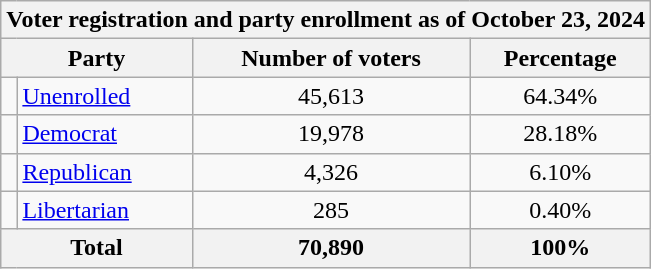<table class="wikitable">
<tr>
<th colspan="6">Voter registration and party enrollment as of October 23, 2024</th>
</tr>
<tr>
<th colspan="2">Party</th>
<th>Number of voters</th>
<th>Percentage</th>
</tr>
<tr>
<td></td>
<td><a href='#'>Unenrolled</a></td>
<td style="text-align:center;">45,613</td>
<td style="text-align:center;">64.34%</td>
</tr>
<tr>
<td></td>
<td><a href='#'>Democrat</a></td>
<td style="text-align:center;">19,978</td>
<td style="text-align:center;">28.18%</td>
</tr>
<tr>
<td></td>
<td><a href='#'>Republican</a></td>
<td style="text-align:center;">4,326</td>
<td style="text-align:center;">6.10%</td>
</tr>
<tr>
<td></td>
<td><a href='#'>Libertarian</a></td>
<td style="text-align:center;">285</td>
<td style="text-align:center;">0.40%</td>
</tr>
<tr>
<th colspan="2">Total</th>
<th style="text-align:center;">70,890</th>
<th style="text-align:center;">100%</th>
</tr>
</table>
